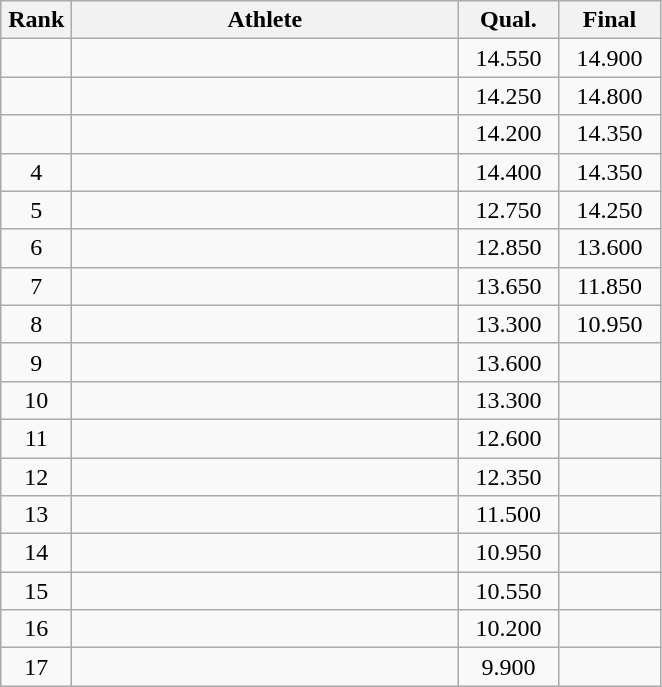<table class=wikitable style="text-align:center">
<tr>
<th width=40>Rank</th>
<th width=250>Athlete</th>
<th width=60>Qual.</th>
<th width=60>Final</th>
</tr>
<tr>
<td></td>
<td align="left"></td>
<td>14.550</td>
<td>14.900</td>
</tr>
<tr>
<td></td>
<td align="left"></td>
<td>14.250</td>
<td>14.800</td>
</tr>
<tr>
<td></td>
<td align="left"></td>
<td>14.200</td>
<td>14.350</td>
</tr>
<tr>
<td>4</td>
<td align="left"></td>
<td>14.400</td>
<td>14.350</td>
</tr>
<tr>
<td>5</td>
<td align="left"></td>
<td>12.750</td>
<td>14.250</td>
</tr>
<tr>
<td>6</td>
<td align="left"></td>
<td>12.850</td>
<td>13.600</td>
</tr>
<tr>
<td>7</td>
<td align="left"></td>
<td>13.650</td>
<td>11.850</td>
</tr>
<tr>
<td>8</td>
<td align="left"></td>
<td>13.300</td>
<td>10.950</td>
</tr>
<tr>
<td>9</td>
<td align="left"></td>
<td>13.600</td>
<td></td>
</tr>
<tr>
<td>10</td>
<td align="left"></td>
<td>13.300</td>
<td></td>
</tr>
<tr>
<td>11</td>
<td align="left"></td>
<td>12.600</td>
<td></td>
</tr>
<tr>
<td>12</td>
<td align="left"></td>
<td>12.350</td>
<td></td>
</tr>
<tr>
<td>13</td>
<td align="left"></td>
<td>11.500</td>
<td></td>
</tr>
<tr>
<td>14</td>
<td align="left"></td>
<td>10.950</td>
<td></td>
</tr>
<tr>
<td>15</td>
<td align="left"></td>
<td>10.550</td>
<td></td>
</tr>
<tr>
<td>16</td>
<td align="left"></td>
<td>10.200</td>
<td></td>
</tr>
<tr>
<td>17</td>
<td align="left"></td>
<td>9.900</td>
<td></td>
</tr>
</table>
